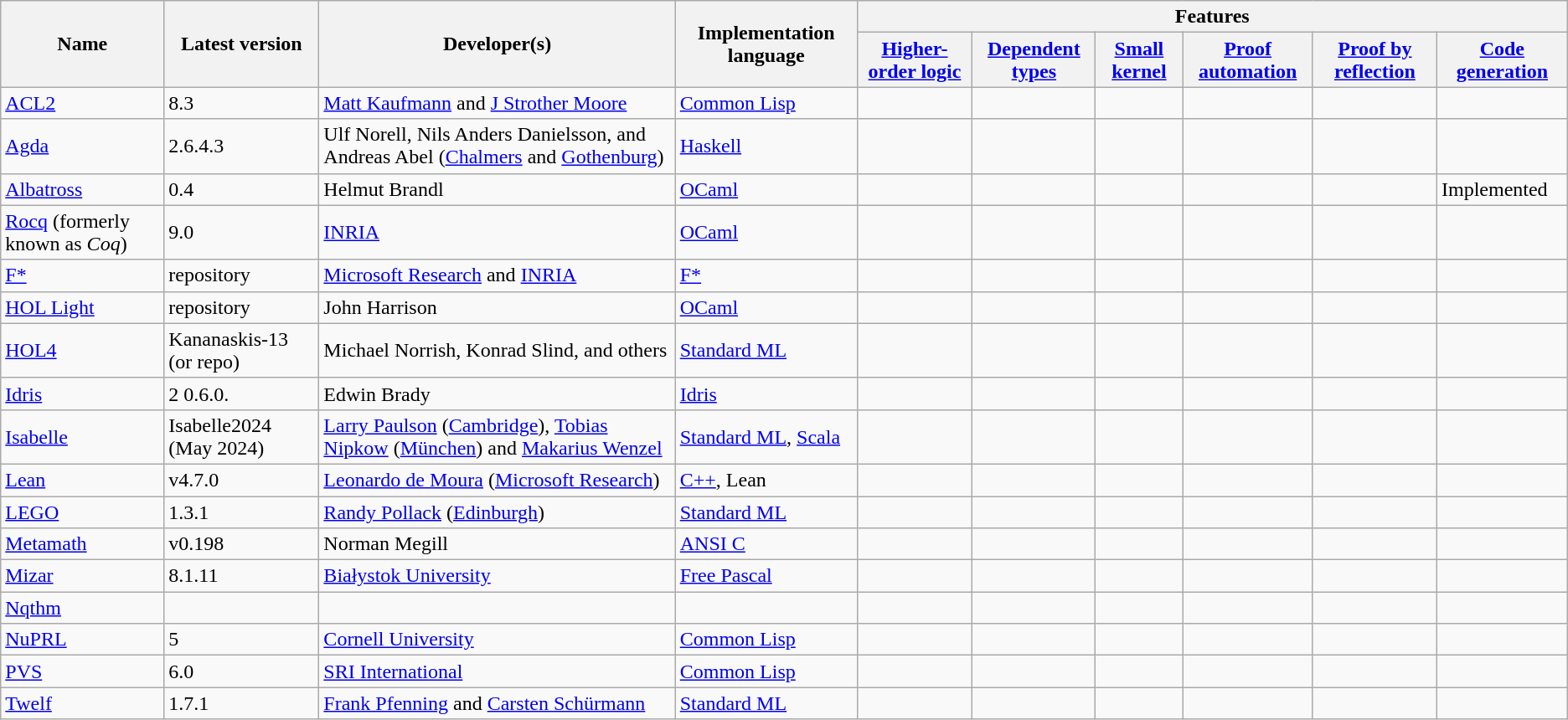<table class=wikitable>
<tr>
<th rowspan=2>Name</th>
<th rowspan=2>Latest version</th>
<th rowspan=2>Developer(s)</th>
<th rowspan=2>Implementation language</th>
<th colspan=6>Features</th>
</tr>
<tr>
<th><a href='#'>Higher-order logic</a></th>
<th><a href='#'>Dependent types</a></th>
<th><a href='#'>Small kernel</a></th>
<th><a href='#'>Proof automation</a></th>
<th><a href='#'>Proof by reflection</a></th>
<th><a href='#'>Code generation</a></th>
</tr>
<tr>
<td><a href='#'>ACL2</a></td>
<td>8.3</td>
<td><a href='#'>Matt Kaufmann</a> and <a href='#'>J Strother Moore</a></td>
<td><a href='#'>Common Lisp</a></td>
<td></td>
<td></td>
<td></td>
<td></td>
<td></td>
<td></td>
</tr>
<tr>
<td><a href='#'>Agda</a></td>
<td>2.6.4.3</td>
<td>Ulf Norell, Nils Anders Danielsson, and Andreas Abel (<a href='#'>Chalmers</a> and <a href='#'>Gothenburg</a>)</td>
<td><a href='#'>Haskell</a></td>
<td><br></td>
<td><br></td>
<td><br></td>
<td><br></td>
<td><br></td>
<td><br></td>
</tr>
<tr>
<td><a href='#'>Albatross</a></td>
<td>0.4</td>
<td>Helmut Brandl</td>
<td><a href='#'>OCaml</a></td>
<td></td>
<td></td>
<td></td>
<td></td>
<td></td>
<td> Implemented</td>
</tr>
<tr>
<td><a href='#'>Rocq</a> (formerly known as <em>Coq</em>)</td>
<td>9.0</td>
<td><a href='#'>INRIA</a></td>
<td><a href='#'>OCaml</a></td>
<td></td>
<td></td>
<td></td>
<td></td>
<td></td>
<td></td>
</tr>
<tr>
<td><a href='#'>F*</a></td>
<td>repository</td>
<td><a href='#'>Microsoft Research</a> and <a href='#'>INRIA</a></td>
<td><a href='#'>F*</a></td>
<td></td>
<td></td>
<td></td>
<td></td>
<td></td>
<td></td>
</tr>
<tr>
<td><a href='#'>HOL Light</a></td>
<td>repository</td>
<td>John Harrison</td>
<td><a href='#'>OCaml</a></td>
<td></td>
<td></td>
<td></td>
<td></td>
<td></td>
<td></td>
</tr>
<tr>
<td><a href='#'>HOL4</a></td>
<td>Kananaskis-13 (or repo)</td>
<td>Michael Norrish, Konrad Slind, and others</td>
<td><a href='#'>Standard ML</a></td>
<td></td>
<td></td>
<td></td>
<td></td>
<td></td>
<td></td>
</tr>
<tr>
<td><a href='#'>Idris</a></td>
<td>2 0.6.0.</td>
<td>Edwin Brady</td>
<td><a href='#'>Idris</a></td>
<td></td>
<td></td>
<td></td>
<td></td>
<td></td>
<td></td>
</tr>
<tr>
<td><a href='#'>Isabelle</a></td>
<td>Isabelle2024 (May 2024)</td>
<td><a href='#'>Larry Paulson</a> (<a href='#'>Cambridge</a>), <a href='#'>Tobias Nipkow</a> (<a href='#'>München</a>) and <a href='#'>Makarius Wenzel</a></td>
<td><a href='#'>Standard ML</a>, <a href='#'>Scala</a></td>
<td></td>
<td></td>
<td></td>
<td></td>
<td></td>
<td></td>
</tr>
<tr>
<td><a href='#'>Lean</a></td>
<td>v4.7.0</td>
<td><a href='#'>Leonardo de Moura</a> (<a href='#'>Microsoft Research</a>)</td>
<td><a href='#'>C++</a>, Lean</td>
<td></td>
<td></td>
<td></td>
<td></td>
<td></td>
<td></td>
</tr>
<tr>
<td><a href='#'>LEGO</a></td>
<td>1.3.1</td>
<td><a href='#'>Randy Pollack</a> (<a href='#'>Edinburgh</a>)</td>
<td><a href='#'>Standard ML</a></td>
<td></td>
<td></td>
<td></td>
<td></td>
<td></td>
<td></td>
</tr>
<tr>
<td><a href='#'>Metamath</a></td>
<td>v0.198</td>
<td>Norman Megill</td>
<td><a href='#'>ANSI C</a></td>
<td></td>
<td></td>
<td></td>
<td></td>
<td></td>
<td></td>
</tr>
<tr>
<td><a href='#'>Mizar</a></td>
<td>8.1.11</td>
<td><a href='#'>Białystok University</a></td>
<td><a href='#'>Free Pascal</a></td>
<td></td>
<td></td>
<td></td>
<td></td>
<td></td>
<td></td>
</tr>
<tr>
<td><a href='#'>Nqthm</a></td>
<td></td>
<td></td>
<td></td>
<td></td>
<td></td>
<td></td>
<td></td>
<td></td>
<td></td>
</tr>
<tr>
<td><a href='#'>NuPRL</a></td>
<td>5</td>
<td><a href='#'>Cornell University</a></td>
<td><a href='#'>Common Lisp</a></td>
<td></td>
<td></td>
<td></td>
<td></td>
<td></td>
<td></td>
</tr>
<tr>
<td><a href='#'>PVS</a></td>
<td>6.0</td>
<td><a href='#'>SRI International</a></td>
<td><a href='#'>Common Lisp</a></td>
<td></td>
<td></td>
<td></td>
<td></td>
<td></td>
<td></td>
</tr>
<tr>
<td><a href='#'>Twelf</a></td>
<td>1.7.1</td>
<td><a href='#'>Frank Pfenning</a> and <a href='#'>Carsten Schürmann</a></td>
<td><a href='#'>Standard ML</a></td>
<td></td>
<td></td>
<td></td>
<td></td>
<td></td>
<td></td>
</tr>
</table>
